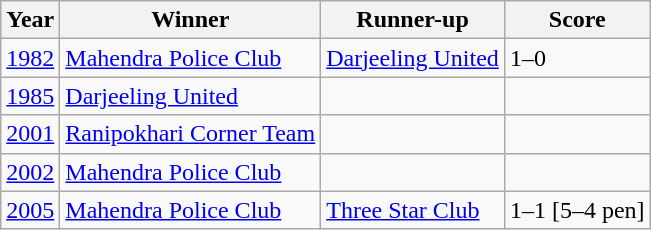<table class="wikitable" border="1">
<tr>
<th>Year</th>
<th>Winner</th>
<th>Runner-up</th>
<th>Score</th>
</tr>
<tr>
<td><a href='#'>1982</a></td>
<td> <a href='#'>Mahendra Police Club</a></td>
<td> <a href='#'>Darjeeling United</a></td>
<td>1–0</td>
</tr>
<tr>
<td><a href='#'>1985</a></td>
<td> <a href='#'>Darjeeling United</a></td>
<td></td>
<td></td>
</tr>
<tr>
<td><a href='#'>2001</a></td>
<td> <a href='#'>Ranipokhari Corner Team</a></td>
<td></td>
<td></td>
</tr>
<tr>
<td><a href='#'>2002</a></td>
<td> <a href='#'>Mahendra Police Club</a></td>
<td></td>
<td></td>
</tr>
<tr>
<td><a href='#'>2005</a></td>
<td> <a href='#'>Mahendra Police Club</a></td>
<td> <a href='#'>Three Star Club</a></td>
<td>1–1 [5–4 pen]</td>
</tr>
</table>
